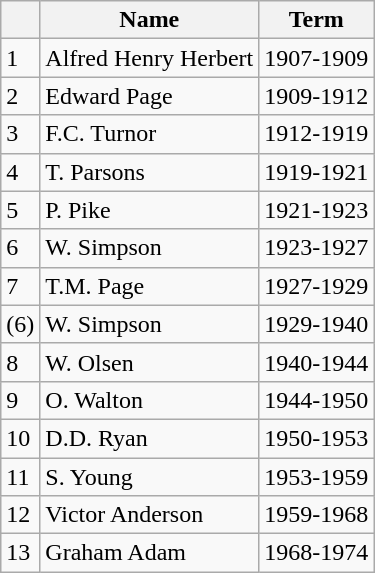<table class="wikitable">
<tr>
<th></th>
<th>Name</th>
<th>Term</th>
</tr>
<tr>
<td>1</td>
<td>Alfred Henry Herbert</td>
<td>1907-1909</td>
</tr>
<tr>
<td>2</td>
<td>Edward Page</td>
<td>1909-1912</td>
</tr>
<tr>
<td>3</td>
<td>F.C. Turnor</td>
<td>1912-1919</td>
</tr>
<tr>
<td>4</td>
<td>T. Parsons</td>
<td>1919-1921</td>
</tr>
<tr>
<td>5</td>
<td>P. Pike</td>
<td>1921-1923</td>
</tr>
<tr>
<td>6</td>
<td>W. Simpson</td>
<td>1923-1927</td>
</tr>
<tr>
<td>7</td>
<td>T.M. Page</td>
<td>1927-1929</td>
</tr>
<tr>
<td>(6)</td>
<td>W. Simpson</td>
<td>1929-1940</td>
</tr>
<tr>
<td>8</td>
<td>W. Olsen</td>
<td>1940-1944</td>
</tr>
<tr>
<td>9</td>
<td>O. Walton</td>
<td>1944-1950</td>
</tr>
<tr>
<td>10</td>
<td>D.D. Ryan</td>
<td>1950-1953</td>
</tr>
<tr>
<td>11</td>
<td>S. Young</td>
<td>1953-1959</td>
</tr>
<tr>
<td>12</td>
<td>Victor Anderson</td>
<td>1959-1968</td>
</tr>
<tr>
<td>13</td>
<td>Graham Adam</td>
<td>1968-1974</td>
</tr>
</table>
